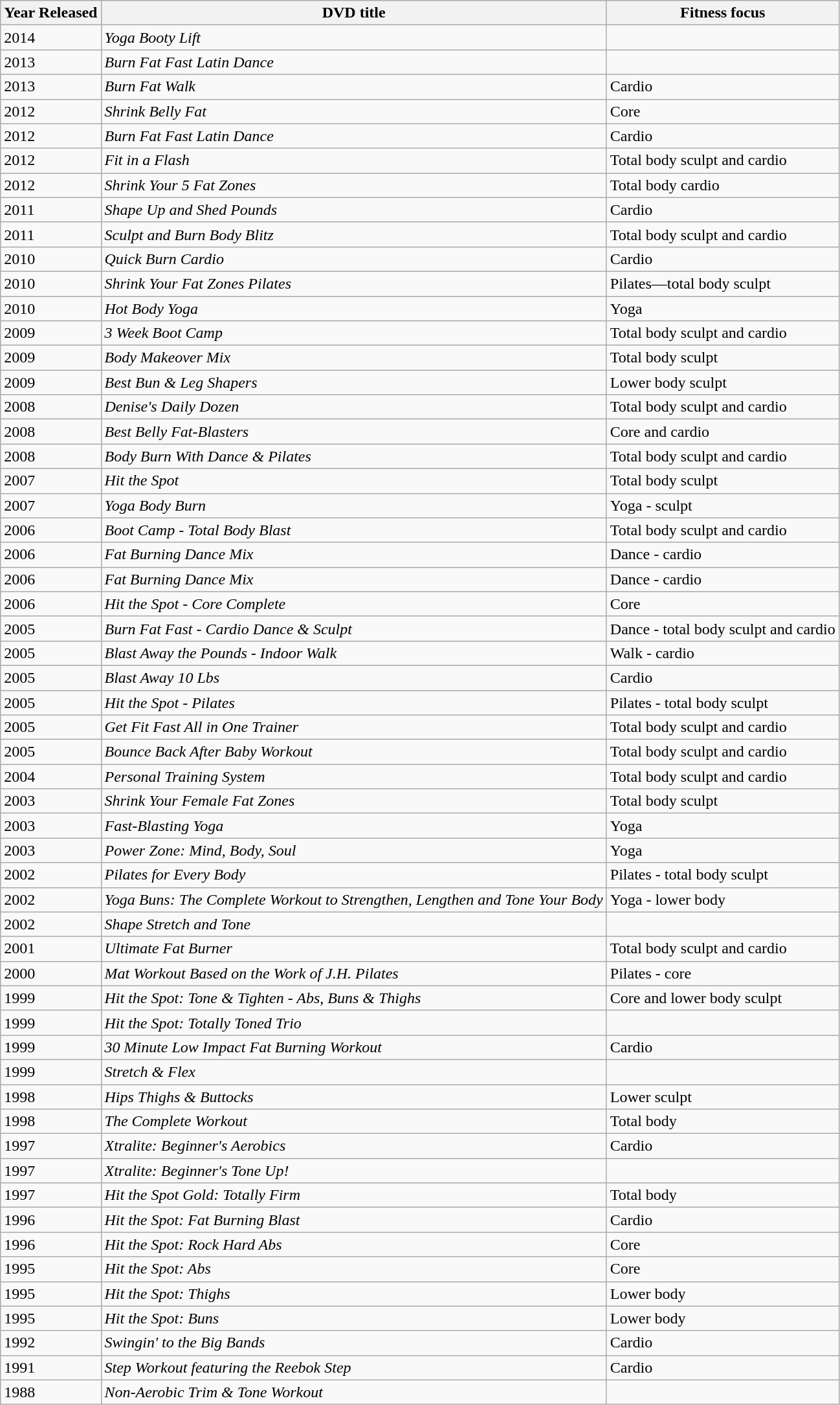<table class="wikitable">
<tr>
<th>Year Released</th>
<th>DVD title</th>
<th>Fitness focus</th>
</tr>
<tr>
<td>2014</td>
<td><em>Yoga Booty Lift </em></td>
<td></td>
</tr>
<tr>
<td>2013</td>
<td><em>Burn Fat Fast Latin Dance </em></td>
<td></td>
</tr>
<tr>
<td>2013</td>
<td><em>Burn Fat Walk</em></td>
<td>Cardio</td>
</tr>
<tr>
<td>2012</td>
<td><em>Shrink Belly Fat </em></td>
<td>Core</td>
</tr>
<tr>
<td>2012</td>
<td><em>Burn Fat Fast Latin Dance</em></td>
<td>Cardio</td>
</tr>
<tr>
<td>2012</td>
<td><em>Fit in a Flash </em></td>
<td>Total body sculpt and cardio</td>
</tr>
<tr>
<td>2012</td>
<td><em>Shrink Your 5 Fat Zones </em></td>
<td>Total body cardio</td>
</tr>
<tr>
<td>2011</td>
<td><em>Shape Up and Shed Pounds </em></td>
<td>Cardio</td>
</tr>
<tr>
<td>2011</td>
<td><em>Sculpt and Burn Body Blitz </em></td>
<td>Total body sculpt and cardio</td>
</tr>
<tr>
<td>2010</td>
<td><em>Quick Burn Cardio</em></td>
<td>Cardio</td>
</tr>
<tr>
<td>2010</td>
<td><em>Shrink Your Fat Zones Pilates</em></td>
<td>Pilates—total body sculpt</td>
</tr>
<tr>
<td>2010</td>
<td><em>Hot Body Yoga </em></td>
<td>Yoga</td>
</tr>
<tr>
<td>2009</td>
<td><em>3 Week Boot Camp </em></td>
<td>Total body sculpt and cardio</td>
</tr>
<tr>
<td>2009</td>
<td><em>Body Makeover Mix</em></td>
<td>Total body sculpt</td>
</tr>
<tr>
<td>2009</td>
<td><em>Best Bun & Leg Shapers </em></td>
<td>Lower body sculpt</td>
</tr>
<tr>
<td>2008</td>
<td><em>Denise's Daily Dozen</em></td>
<td>Total body sculpt and cardio</td>
</tr>
<tr>
<td>2008</td>
<td><em>Best Belly Fat-Blasters </em></td>
<td>Core and cardio</td>
</tr>
<tr>
<td>2008</td>
<td><em>Body Burn With Dance & Pilates</em></td>
<td>Total body sculpt and cardio</td>
</tr>
<tr>
<td>2007</td>
<td><em>Hit the Spot</em></td>
<td>Total body sculpt</td>
</tr>
<tr>
<td>2007</td>
<td><em>Yoga Body Burn </em></td>
<td>Yoga - sculpt</td>
</tr>
<tr>
<td>2006</td>
<td><em>Boot Camp - Total Body Blast</em></td>
<td>Total body sculpt and cardio</td>
</tr>
<tr>
<td>2006</td>
<td><em>Fat Burning Dance Mix </em></td>
<td>Dance - cardio</td>
</tr>
<tr>
<td>2006</td>
<td><em>Fat Burning Dance Mix </em></td>
<td>Dance - cardio</td>
</tr>
<tr>
<td>2006</td>
<td><em>Hit the Spot - Core Complete </em></td>
<td>Core</td>
</tr>
<tr>
<td>2005</td>
<td><em>Burn Fat Fast - Cardio Dance & Sculpt</em></td>
<td>Dance - total body sculpt and cardio</td>
</tr>
<tr>
<td>2005</td>
<td><em>Blast Away the Pounds - Indoor Walk</em></td>
<td>Walk - cardio</td>
</tr>
<tr>
<td>2005</td>
<td><em>Blast Away 10 Lbs </em></td>
<td>Cardio</td>
</tr>
<tr>
<td>2005</td>
<td><em>Hit the Spot - Pilates </em></td>
<td>Pilates - total body sculpt</td>
</tr>
<tr>
<td>2005</td>
<td><em>Get Fit Fast All in One Trainer</em></td>
<td>Total body sculpt and cardio</td>
</tr>
<tr>
<td>2005</td>
<td><em>Bounce Back After Baby Workout</em></td>
<td>Total body sculpt and cardio</td>
</tr>
<tr>
<td>2004</td>
<td><em>Personal Training System</em></td>
<td>Total body sculpt and cardio</td>
</tr>
<tr>
<td>2003</td>
<td><em>Shrink Your Female Fat Zones </em></td>
<td>Total body sculpt</td>
</tr>
<tr>
<td>2003</td>
<td><em>Fast-Blasting Yoga</em></td>
<td>Yoga</td>
</tr>
<tr>
<td>2003</td>
<td><em>Power Zone: Mind, Body, Soul</em></td>
<td>Yoga</td>
</tr>
<tr>
<td>2002</td>
<td><em>Pilates for Every Body </em></td>
<td>Pilates - total body sculpt</td>
</tr>
<tr>
<td>2002</td>
<td><em>Yoga Buns: The Complete Workout to Strengthen, Lengthen and Tone Your Body </em></td>
<td>Yoga - lower body</td>
</tr>
<tr>
<td>2002</td>
<td><em>Shape Stretch and Tone</em></td>
<td></td>
</tr>
<tr>
<td>2001</td>
<td><em>Ultimate Fat Burner </em></td>
<td>Total body sculpt and cardio</td>
</tr>
<tr>
<td>2000</td>
<td><em>Mat Workout Based on the Work of J.H. Pilates </em></td>
<td>Pilates - core</td>
</tr>
<tr>
<td>1999</td>
<td><em>Hit the Spot: Tone & Tighten - Abs, Buns & Thighs</em></td>
<td>Core and lower body sculpt</td>
</tr>
<tr>
<td>1999</td>
<td><em>Hit the Spot: Totally Toned Trio</em></td>
<td></td>
</tr>
<tr>
<td>1999</td>
<td><em>30 Minute Low Impact Fat Burning Workout</em></td>
<td>Cardio</td>
</tr>
<tr>
<td>1999</td>
<td><em>Stretch & Flex</em></td>
<td></td>
</tr>
<tr>
<td>1998</td>
<td><em>Hips Thighs & Buttocks</em></td>
<td>Lower sculpt</td>
</tr>
<tr>
<td>1998</td>
<td><em>The Complete Workout</em></td>
<td>Total body</td>
</tr>
<tr>
<td>1997</td>
<td><em>Xtralite: Beginner's Aerobics</em></td>
<td>Cardio</td>
</tr>
<tr>
<td>1997</td>
<td><em>Xtralite: Beginner's Tone Up!</em></td>
<td></td>
</tr>
<tr>
<td>1997</td>
<td><em> Hit the Spot Gold: Totally Firm</em></td>
<td>Total body</td>
</tr>
<tr>
<td>1996</td>
<td><em>Hit the Spot: Fat Burning Blast </em></td>
<td>Cardio</td>
</tr>
<tr>
<td>1996</td>
<td><em>Hit the Spot: Rock Hard Abs </em></td>
<td>Core</td>
</tr>
<tr>
<td>1995</td>
<td><em>Hit the Spot: Abs</em></td>
<td>Core</td>
</tr>
<tr>
<td>1995</td>
<td><em>Hit the Spot: Thighs </em></td>
<td>Lower body</td>
</tr>
<tr>
<td>1995</td>
<td><em>Hit the Spot: Buns</em></td>
<td>Lower body</td>
</tr>
<tr>
<td>1992</td>
<td><em>Swingin' to the Big Bands</em></td>
<td>Cardio</td>
</tr>
<tr>
<td>1991</td>
<td><em>Step Workout featuring the Reebok Step </em></td>
<td>Cardio</td>
</tr>
<tr>
<td>1988</td>
<td><em>Non-Aerobic Trim & Tone Workout</em></td>
<td></td>
</tr>
</table>
